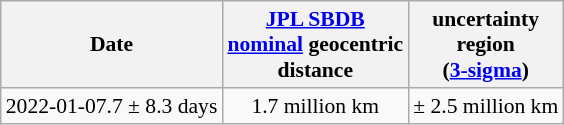<table class="wikitable" style="text-align:center; font-size: 0.9em;">
<tr>
<th>Date</th>
<th><a href='#'>JPL SBDB</a><br><a href='#'>nominal</a> geocentric<br>distance</th>
<th>uncertainty<br>region<br>(<a href='#'>3-sigma</a>)</th>
</tr>
<tr>
<td>2022-01-07.7 ± 8.3 days</td>
<td>1.7 million km</td>
<td>± 2.5 million km</td>
</tr>
</table>
